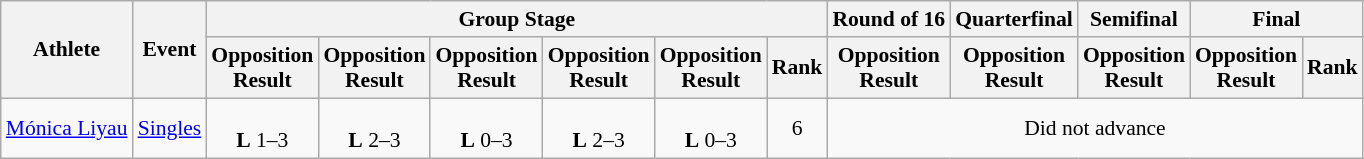<table class=wikitable style="font-size:90%">
<tr>
<th rowspan="2">Athlete</th>
<th rowspan="2">Event</th>
<th colspan="6">Group Stage</th>
<th>Round of 16</th>
<th>Quarterfinal</th>
<th>Semifinal</th>
<th colspan=2>Final</th>
</tr>
<tr>
<th>Opposition<br>Result</th>
<th>Opposition<br>Result</th>
<th>Opposition<br>Result</th>
<th>Opposition<br>Result</th>
<th>Opposition<br>Result</th>
<th>Rank</th>
<th>Opposition<br>Result</th>
<th>Opposition<br>Result</th>
<th>Opposition<br>Result</th>
<th>Opposition<br>Result</th>
<th>Rank</th>
</tr>
<tr align=center>
<td align=left><a href='#'>Mónica Liyau</a></td>
<td align=left><a href='#'>Singles</a></td>
<td><br><strong>L</strong> 1–3</td>
<td><br><strong>L</strong> 2–3</td>
<td><br><strong>L</strong> 0–3</td>
<td><br><strong>L</strong> 2–3</td>
<td><br><strong>L</strong> 0–3</td>
<td>6</td>
<td colspan=5>Did not advance</td>
</tr>
</table>
